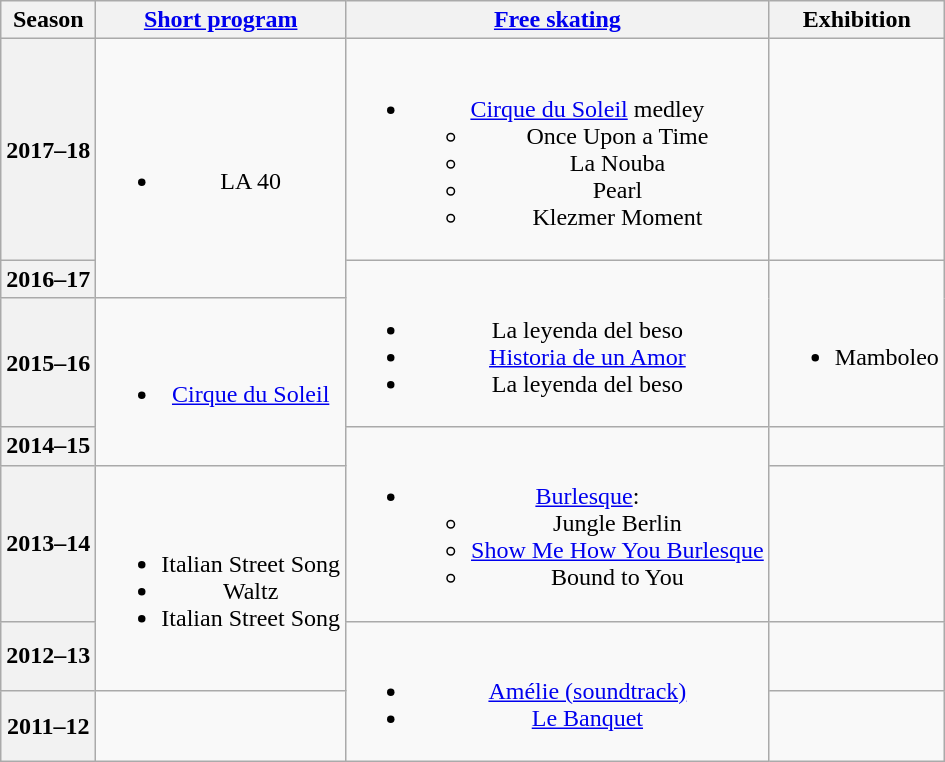<table class=wikitable style=text-align:center>
<tr>
<th>Season</th>
<th><a href='#'>Short program</a></th>
<th><a href='#'>Free skating</a></th>
<th>Exhibition</th>
</tr>
<tr>
<th>2017–18 <br> </th>
<td rowspan="2"><br><ul><li>LA 40 <br></li></ul></td>
<td><br><ul><li><a href='#'>Cirque du Soleil</a> medley<ul><li>Once Upon a Time </li><li>La Nouba </li><li>Pearl </li><li>Klezmer Moment </li></ul></li></ul></td>
<td></td>
</tr>
<tr>
<th>2016–17 <br> </th>
<td rowspan="2"><br><ul><li>La leyenda del beso <br></li><li><a href='#'>Historia de un Amor</a> <br></li><li>La leyenda del beso <br></li></ul></td>
<td rowspan="2"><br><ul><li>Mamboleo <br></li></ul></td>
</tr>
<tr>
<th>2015–16 <br> </th>
<td rowspan="2"><br><ul><li><a href='#'>Cirque du Soleil</a> <br></li></ul></td>
</tr>
<tr>
<th>2014–15 <br> </th>
<td rowspan="2"><br><ul><li><a href='#'>Burlesque</a>:<ul><li>Jungle Berlin <br></li><li><a href='#'>Show Me How You Burlesque</a></li><li>Bound to You</li></ul></li></ul></td>
<td></td>
</tr>
<tr>
<th>2013–14 <br> </th>
<td rowspan="2"><br><ul><li>Italian Street Song <br></li><li>Waltz</li><li>Italian Street Song <br></li></ul></td>
<td></td>
</tr>
<tr>
<th>2012–13</th>
<td rowspan="2"><br><ul><li><a href='#'>Amélie (soundtrack)</a></li><li><a href='#'>Le Banquet</a> <br></li></ul></td>
<td></td>
</tr>
<tr>
<th>2011–12</th>
<td align="center"></td>
<td></td>
</tr>
</table>
